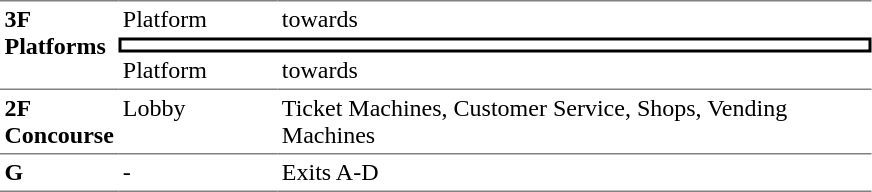<table table border=0 cellspacing=0 cellpadding=3>
<tr>
<td style="border-top:solid 1px gray;" rowspan=3 valign=top><strong>3F<br>Platforms</strong></td>
<td style="border-top:solid 1px gray;" valign=top>Platform</td>
<td style="border-top:solid 1px gray;" valign=top>  towards  </td>
</tr>
<tr>
<td style="border-right:solid 2px black;border-left:solid 2px black;border-top:solid 2px black;border-bottom:solid 2px black;text-align:center;" colspan=2></td>
</tr>
<tr>
<td>Platform</td>
<td>  towards   </td>
</tr>
<tr>
<td style="border-bottom:solid 1px gray; border-top:solid 1px gray;" valign=top width=50><strong>2F<br>Concourse</strong></td>
<td style="border-bottom:solid 1px gray; border-top:solid 1px gray;" valign=top width=100>Lobby</td>
<td style="border-bottom:solid 1px gray; border-top:solid 1px gray;" valign=top width=390>Ticket Machines, Customer Service, Shops, Vending Machines</td>
</tr>
<tr>
<td style="border-bottom:solid 1px gray;" width=50 valign=top><strong>G</strong></td>
<td style="border-bottom:solid 1px gray;" width=100 valign=top>-</td>
<td style="border-bottom:solid 1px gray;" width=390 valign=top>Exits A-D</td>
</tr>
</table>
